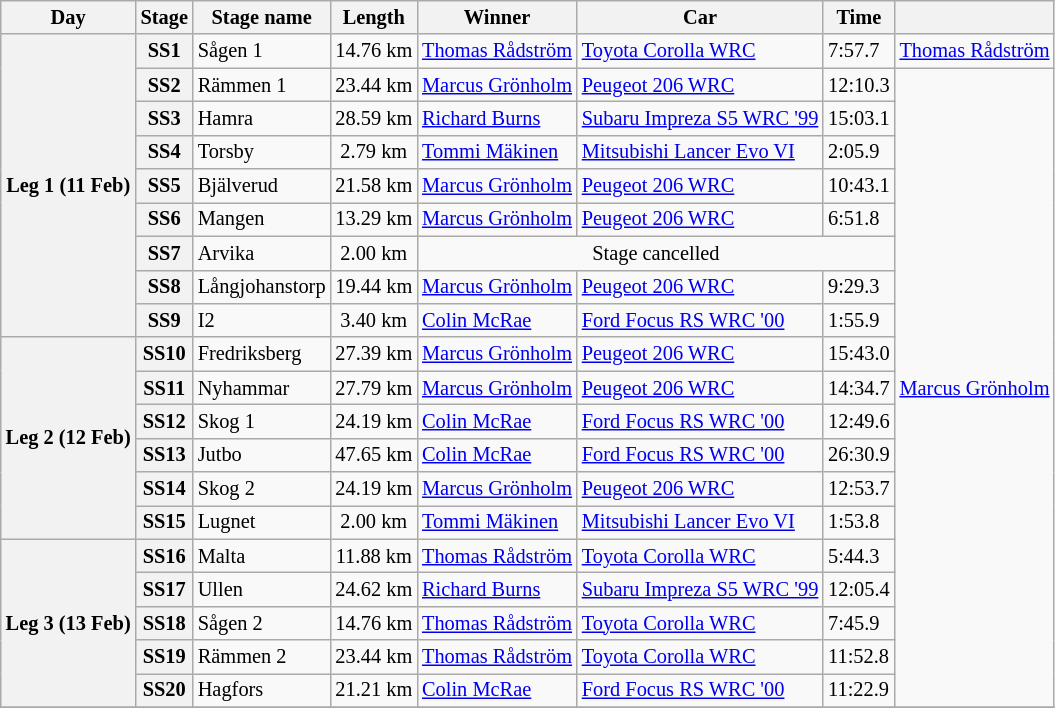<table class="wikitable" style="font-size: 85%;">
<tr>
<th>Day</th>
<th>Stage</th>
<th>Stage name</th>
<th>Length</th>
<th>Winner</th>
<th>Car</th>
<th>Time</th>
<th></th>
</tr>
<tr>
<th rowspan="9">Leg 1 (11 Feb)</th>
<th>SS1</th>
<td>Sågen 1</td>
<td align="center">14.76 km</td>
<td> <a href='#'>Thomas Rådström</a></td>
<td><a href='#'>Toyota Corolla WRC</a></td>
<td>7:57.7</td>
<td rowspan="1"> <a href='#'>Thomas Rådström</a></td>
</tr>
<tr>
<th>SS2</th>
<td>Rämmen 1</td>
<td align="center">23.44 km</td>
<td> <a href='#'>Marcus Grönholm</a></td>
<td><a href='#'>Peugeot 206 WRC</a></td>
<td>12:10.3</td>
<td rowspan="19"> <a href='#'>Marcus Grönholm</a></td>
</tr>
<tr>
<th>SS3</th>
<td>Hamra</td>
<td align="center">28.59 km</td>
<td> <a href='#'>Richard Burns</a></td>
<td><a href='#'>Subaru Impreza S5 WRC '99</a></td>
<td>15:03.1</td>
</tr>
<tr>
<th>SS4</th>
<td>Torsby</td>
<td align="center">2.79 km</td>
<td> <a href='#'>Tommi Mäkinen</a></td>
<td><a href='#'>Mitsubishi Lancer Evo VI</a></td>
<td>2:05.9</td>
</tr>
<tr>
<th>SS5</th>
<td>Bjälverud</td>
<td align="center">21.58 km</td>
<td> <a href='#'>Marcus Grönholm</a></td>
<td><a href='#'>Peugeot 206 WRC</a></td>
<td>10:43.1</td>
</tr>
<tr>
<th>SS6</th>
<td>Mangen</td>
<td align="center">13.29 km</td>
<td> <a href='#'>Marcus Grönholm</a></td>
<td><a href='#'>Peugeot 206 WRC</a></td>
<td>6:51.8</td>
</tr>
<tr>
<th>SS7</th>
<td>Arvika</td>
<td align="center">2.00 km</td>
<td colspan="3" align="center">Stage cancelled</td>
</tr>
<tr>
<th>SS8</th>
<td>Långjohanstorp</td>
<td align="center">19.44 km</td>
<td> <a href='#'>Marcus Grönholm</a></td>
<td><a href='#'>Peugeot 206 WRC</a></td>
<td>9:29.3</td>
</tr>
<tr>
<th>SS9</th>
<td>I2</td>
<td align="center">3.40 km</td>
<td> <a href='#'>Colin McRae</a></td>
<td><a href='#'>Ford Focus RS WRC '00</a></td>
<td>1:55.9</td>
</tr>
<tr>
<th rowspan="6">Leg 2 (12 Feb)</th>
<th>SS10</th>
<td>Fredriksberg</td>
<td align="center">27.39 km</td>
<td> <a href='#'>Marcus Grönholm</a></td>
<td><a href='#'>Peugeot 206 WRC</a></td>
<td>15:43.0</td>
</tr>
<tr>
<th>SS11</th>
<td>Nyhammar</td>
<td align="center">27.79 km</td>
<td> <a href='#'>Marcus Grönholm</a></td>
<td><a href='#'>Peugeot 206 WRC</a></td>
<td>14:34.7</td>
</tr>
<tr>
<th>SS12</th>
<td>Skog 1</td>
<td align="center">24.19 km</td>
<td> <a href='#'>Colin McRae</a></td>
<td><a href='#'>Ford Focus RS WRC '00</a></td>
<td>12:49.6</td>
</tr>
<tr>
<th>SS13</th>
<td>Jutbo</td>
<td align="center">47.65 km</td>
<td> <a href='#'>Colin McRae</a></td>
<td><a href='#'>Ford Focus RS WRC '00</a></td>
<td>26:30.9</td>
</tr>
<tr>
<th>SS14</th>
<td>Skog 2</td>
<td align="center">24.19 km</td>
<td> <a href='#'>Marcus Grönholm</a></td>
<td><a href='#'>Peugeot 206 WRC</a></td>
<td>12:53.7</td>
</tr>
<tr>
<th>SS15</th>
<td>Lugnet</td>
<td align="center">2.00 km</td>
<td> <a href='#'>Tommi Mäkinen</a></td>
<td><a href='#'>Mitsubishi Lancer Evo VI</a></td>
<td>1:53.8</td>
</tr>
<tr>
<th rowspan="5">Leg 3 (13 Feb)</th>
<th>SS16</th>
<td>Malta</td>
<td align="center">11.88 km</td>
<td> <a href='#'>Thomas Rådström</a></td>
<td><a href='#'>Toyota Corolla WRC</a></td>
<td>5:44.3</td>
</tr>
<tr>
<th>SS17</th>
<td>Ullen</td>
<td align="center">24.62 km</td>
<td> <a href='#'>Richard Burns</a></td>
<td><a href='#'>Subaru Impreza S5 WRC '99</a></td>
<td>12:05.4</td>
</tr>
<tr>
<th>SS18</th>
<td>Sågen 2</td>
<td align="center">14.76 km</td>
<td> <a href='#'>Thomas Rådström</a></td>
<td><a href='#'>Toyota Corolla WRC</a></td>
<td>7:45.9</td>
</tr>
<tr>
<th>SS19</th>
<td>Rämmen 2</td>
<td align="center">23.44 km</td>
<td> <a href='#'>Thomas Rådström</a></td>
<td><a href='#'>Toyota Corolla WRC</a></td>
<td>11:52.8</td>
</tr>
<tr>
<th>SS20</th>
<td>Hagfors</td>
<td align="center">21.21 km</td>
<td> <a href='#'>Colin McRae</a></td>
<td><a href='#'>Ford Focus RS WRC '00</a></td>
<td>11:22.9</td>
</tr>
<tr>
</tr>
</table>
